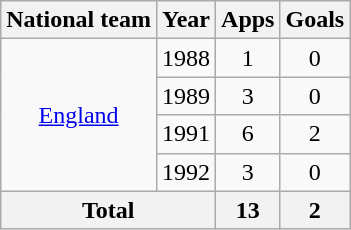<table class="wikitable" style="text-align:center">
<tr>
<th>National team</th>
<th>Year</th>
<th>Apps</th>
<th>Goals</th>
</tr>
<tr>
<td rowspan="4"><a href='#'>England</a></td>
<td>1988</td>
<td>1</td>
<td>0</td>
</tr>
<tr>
<td>1989</td>
<td>3</td>
<td>0</td>
</tr>
<tr>
<td>1991</td>
<td>6</td>
<td>2</td>
</tr>
<tr>
<td>1992</td>
<td>3</td>
<td>0</td>
</tr>
<tr>
<th colspan="2">Total</th>
<th>13</th>
<th>2</th>
</tr>
</table>
